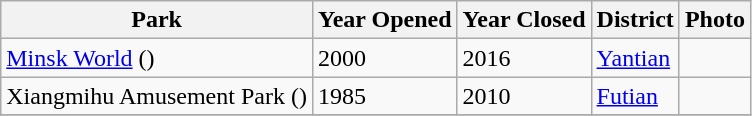<table class="wikitable">
<tr>
<th>Park</th>
<th>Year Opened</th>
<th>Year Closed</th>
<th>District</th>
<th>Photo</th>
</tr>
<tr>
<td><a href='#'>Minsk World</a> ()</td>
<td>2000</td>
<td>2016</td>
<td><a href='#'>Yantian</a></td>
<td></td>
</tr>
<tr>
<td>Xiangmihu Amusement Park ()</td>
<td>1985</td>
<td>2010</td>
<td><a href='#'>Futian</a></td>
<td></td>
</tr>
<tr>
</tr>
</table>
